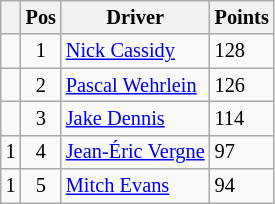<table class="wikitable" style="font-size: 85%;">
<tr>
<th></th>
<th>Pos</th>
<th>Driver</th>
<th>Points</th>
</tr>
<tr>
<td align="left"></td>
<td align="center">1</td>
<td> <a href='#'>Nick Cassidy</a></td>
<td align="left">128</td>
</tr>
<tr>
<td align="left"></td>
<td align="center">2</td>
<td> <a href='#'>Pascal Wehrlein</a></td>
<td align="left">126</td>
</tr>
<tr>
<td align="left"></td>
<td align="center">3</td>
<td> <a href='#'>Jake Dennis</a></td>
<td align="left">114</td>
</tr>
<tr>
<td align="left"> 1</td>
<td align="center">4</td>
<td> <a href='#'>Jean-Éric Vergne</a></td>
<td align="left">97</td>
</tr>
<tr>
<td align="left"> 1</td>
<td align="center">5</td>
<td> <a href='#'>Mitch Evans</a></td>
<td align="left">94</td>
</tr>
</table>
